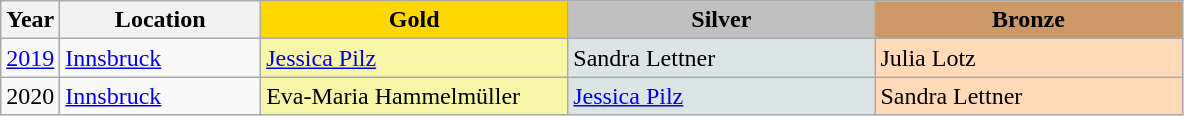<table class="wikitable sortable">
<tr>
<th class="hintergrundfarbe6" style="width:5%;">Year</th>
<th class="hintergrundfarbe6" style="width:17%;">Location</th>
<th style="background-color:gold; width:26%;">Gold</th>
<th style="background-color:silver; width:26%;">Silver</th>
<th style="background-color:#CC9966; width:26%;">Bronze</th>
</tr>
<tr>
<td><a href='#'>2019</a></td>
<td><a href='#'>Innsbruck</a></td>
<td bgcolor="#F7F6A8"><a href='#'>Jessica Pilz</a></td>
<td bgcolor="#DCE5E5">Sandra Lettner</td>
<td bgcolor="#FFDAB9">Julia Lotz</td>
</tr>
<tr>
<td>2020</td>
<td><a href='#'>Innsbruck</a></td>
<td bgcolor="#F7F6A8">Eva-Maria Hammelmüller</td>
<td bgcolor="#DCE5E5"><a href='#'>Jessica Pilz</a></td>
<td bgcolor="#FFDAB9">Sandra Lettner</td>
</tr>
</table>
